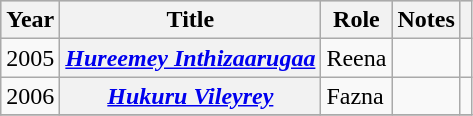<table class="wikitable sortable plainrowheaders">
<tr style="background:#ccc; text-align:center;">
<th scope="col">Year</th>
<th scope="col">Title</th>
<th scope="col">Role</th>
<th scope="col">Notes</th>
<th scope="col" class="unsortable"></th>
</tr>
<tr>
<td>2005</td>
<th scope="row"><em><a href='#'>Hureemey Inthizaarugaa</a></em></th>
<td>Reena</td>
<td></td>
<td style="text-align: center;"></td>
</tr>
<tr>
<td>2006</td>
<th scope="row"><em><a href='#'>Hukuru Vileyrey</a></em></th>
<td>Fazna</td>
<td></td>
<td style="text-align: center;"></td>
</tr>
<tr>
</tr>
</table>
